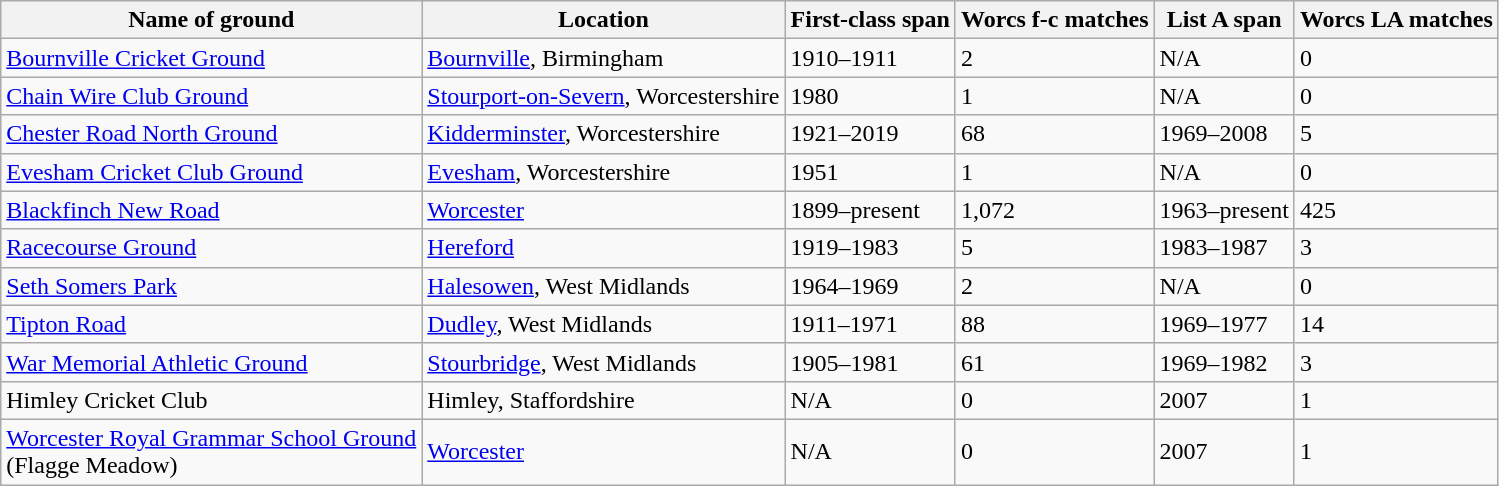<table class="wikitable">
<tr>
<th>Name of ground</th>
<th>Location</th>
<th>First-class span</th>
<th>Worcs f-c matches</th>
<th>List A span</th>
<th>Worcs LA matches</th>
</tr>
<tr>
<td><a href='#'>Bournville Cricket Ground</a></td>
<td><a href='#'>Bournville</a>, Birmingham</td>
<td>1910–1911</td>
<td>2</td>
<td>N/A</td>
<td>0</td>
</tr>
<tr>
<td><a href='#'>Chain Wire Club Ground</a></td>
<td><a href='#'>Stourport-on-Severn</a>, Worcestershire</td>
<td>1980</td>
<td>1</td>
<td>N/A</td>
<td>0</td>
</tr>
<tr>
<td><a href='#'>Chester Road North Ground</a></td>
<td><a href='#'>Kidderminster</a>, Worcestershire</td>
<td>1921–2019</td>
<td>68</td>
<td>1969–2008</td>
<td>5</td>
</tr>
<tr>
<td><a href='#'>Evesham Cricket Club Ground</a></td>
<td><a href='#'>Evesham</a>, Worcestershire</td>
<td>1951</td>
<td>1</td>
<td>N/A</td>
<td>0</td>
</tr>
<tr>
<td><a href='#'>Blackfinch New Road</a></td>
<td><a href='#'>Worcester</a></td>
<td>1899–present</td>
<td>1,072</td>
<td>1963–present</td>
<td>425</td>
</tr>
<tr>
<td><a href='#'>Racecourse Ground</a></td>
<td><a href='#'>Hereford</a></td>
<td>1919–1983</td>
<td>5</td>
<td>1983–1987</td>
<td>3</td>
</tr>
<tr>
<td><a href='#'>Seth Somers Park</a></td>
<td><a href='#'>Halesowen</a>, West Midlands</td>
<td>1964–1969</td>
<td>2</td>
<td>N/A</td>
<td>0</td>
</tr>
<tr>
<td><a href='#'>Tipton Road</a></td>
<td><a href='#'>Dudley</a>, West Midlands</td>
<td>1911–1971</td>
<td>88</td>
<td>1969–1977</td>
<td>14</td>
</tr>
<tr>
<td><a href='#'>War Memorial Athletic Ground</a></td>
<td><a href='#'>Stourbridge</a>, West Midlands</td>
<td>1905–1981</td>
<td>61</td>
<td>1969–1982</td>
<td>3</td>
</tr>
<tr>
<td>Himley Cricket Club</td>
<td>Himley, Staffordshire</td>
<td>N/A</td>
<td>0</td>
<td>2007</td>
<td>1</td>
</tr>
<tr>
<td><a href='#'>Worcester Royal Grammar School Ground</a><br>(Flagge Meadow)</td>
<td><a href='#'>Worcester</a></td>
<td>N/A</td>
<td>0</td>
<td>2007</td>
<td>1</td>
</tr>
</table>
